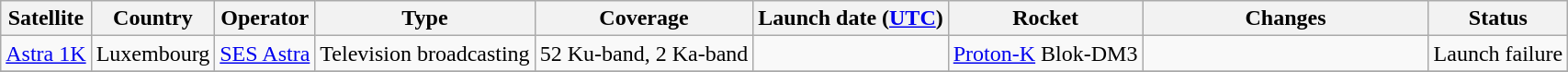<table class="wikitable sortable" border="1"}>
<tr>
<th>Satellite</th>
<th>Country</th>
<th>Operator</th>
<th>Type</th>
<th>Coverage </th>
<th>Launch date (<a href='#'>UTC</a>) </th>
<th>Rocket</th>
<th width="200pt">Changes</th>
<th>Status </th>
</tr>
<tr>
<td><a href='#'>Astra 1K</a></td>
<td>Luxembourg</td>
<td><a href='#'>SES Astra</a></td>
<td>Television broadcasting</td>
<td>52 Ku-band, 2 Ka-band</td>
<td></td>
<td><a href='#'>Proton-K</a> Blok-DM3</td>
<td></td>
<td>Launch failure</td>
</tr>
<tr>
</tr>
</table>
